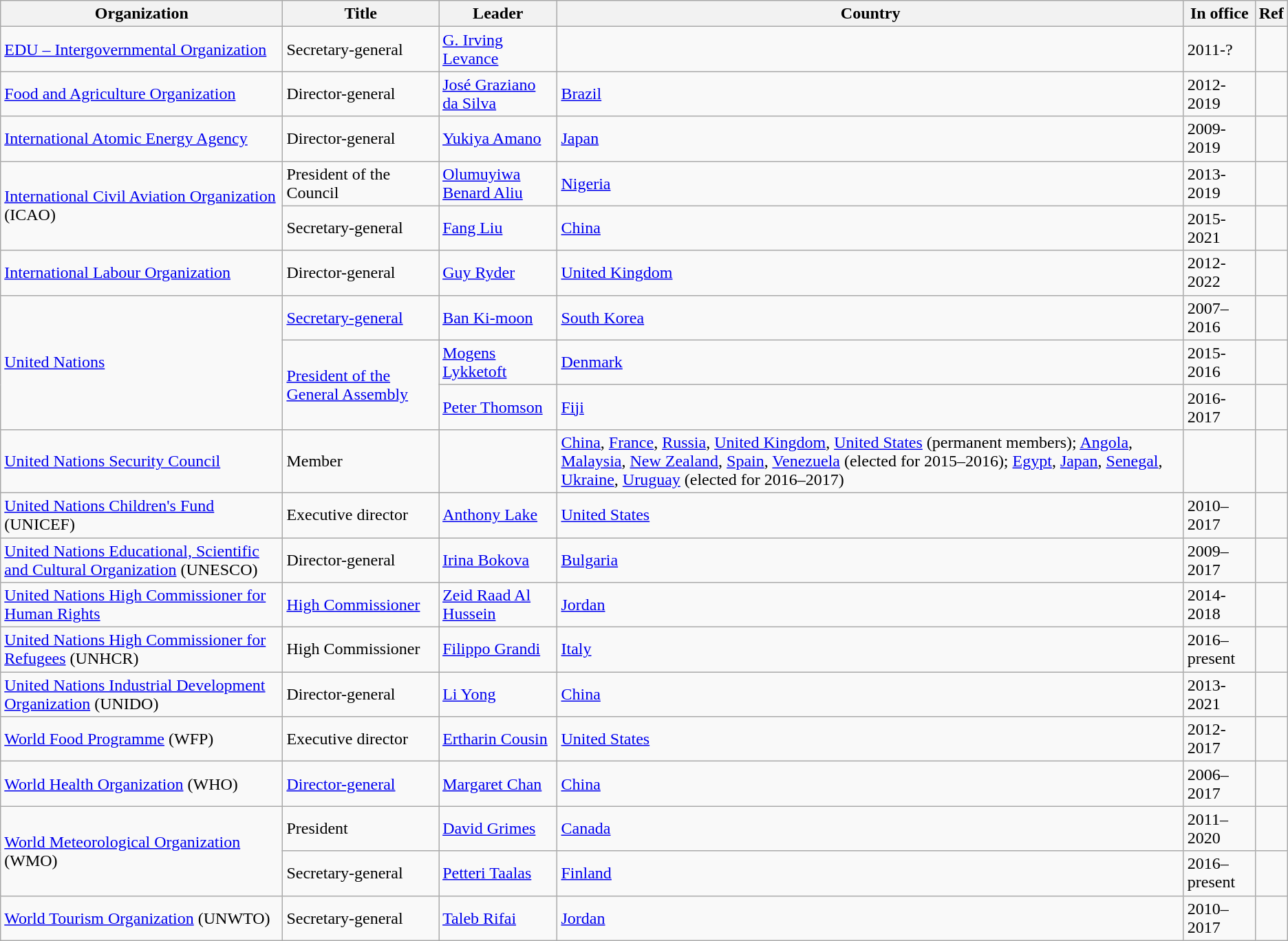<table class="wikitable unsortable">
<tr>
<th>Organization</th>
<th>Title</th>
<th>Leader</th>
<th>Country</th>
<th>In office</th>
<th>Ref</th>
</tr>
<tr>
<td><a href='#'>EDU – Intergovernmental Organization</a></td>
<td>Secretary-general</td>
<td><a href='#'>G. Irving Levance</a></td>
<td></td>
<td>2011-?</td>
<td></td>
</tr>
<tr>
<td><a href='#'>Food and Agriculture Organization</a></td>
<td>Director-general</td>
<td><a href='#'>José Graziano da Silva</a></td>
<td><a href='#'>Brazil</a></td>
<td>2012-2019</td>
<td></td>
</tr>
<tr>
<td><a href='#'>International Atomic Energy Agency</a></td>
<td>Director-general</td>
<td><a href='#'>Yukiya Amano</a></td>
<td><a href='#'>Japan</a></td>
<td>2009-2019</td>
<td></td>
</tr>
<tr>
<td rowspan="2"><a href='#'>International Civil Aviation Organization</a> (ICAO)</td>
<td>President of the Council</td>
<td><a href='#'>Olumuyiwa Benard Aliu</a></td>
<td><a href='#'>Nigeria</a></td>
<td>2013-2019</td>
<td></td>
</tr>
<tr>
<td>Secretary-general</td>
<td><a href='#'>Fang Liu</a></td>
<td><a href='#'>China</a></td>
<td>2015-2021</td>
<td></td>
</tr>
<tr>
<td><a href='#'>International Labour Organization</a></td>
<td>Director-general</td>
<td><a href='#'>Guy Ryder</a></td>
<td><a href='#'>United Kingdom</a></td>
<td>2012-2022</td>
<td></td>
</tr>
<tr>
<td rowspan="3"><a href='#'>United Nations</a></td>
<td><a href='#'>Secretary-general</a></td>
<td><a href='#'>Ban Ki-moon</a></td>
<td><a href='#'>South Korea</a></td>
<td>2007–2016</td>
<td></td>
</tr>
<tr>
<td rowspan="2"><a href='#'>President of the General Assembly</a></td>
<td><a href='#'>Mogens Lykketoft</a></td>
<td><a href='#'>Denmark</a></td>
<td>2015-2016</td>
<td></td>
</tr>
<tr>
<td><a href='#'>Peter Thomson</a></td>
<td><a href='#'>Fiji</a></td>
<td>2016-2017</td>
<td></td>
</tr>
<tr>
<td><a href='#'>United Nations Security Council</a></td>
<td>Member</td>
<td></td>
<td><a href='#'>China</a>, <a href='#'>France</a>, <a href='#'>Russia</a>, <a href='#'>United Kingdom</a>, <a href='#'>United States</a> (permanent members); <a href='#'>Angola</a>, <a href='#'>Malaysia</a>, <a href='#'>New Zealand</a>, <a href='#'>Spain</a>, <a href='#'>Venezuela</a> (elected for 2015–2016); <a href='#'>Egypt</a>, <a href='#'>Japan</a>, <a href='#'>Senegal</a>, <a href='#'>Ukraine</a>, <a href='#'>Uruguay</a> (elected for 2016–2017)</td>
<td></td>
<td></td>
</tr>
<tr>
<td><a href='#'>United Nations Children's Fund</a> (UNICEF)</td>
<td>Executive director</td>
<td><a href='#'>Anthony Lake</a></td>
<td><a href='#'>United States</a></td>
<td>2010–2017</td>
<td></td>
</tr>
<tr>
<td><a href='#'>United Nations Educational, Scientific and Cultural Organization</a> (UNESCO)</td>
<td>Director-general</td>
<td><a href='#'>Irina Bokova</a></td>
<td><a href='#'>Bulgaria</a></td>
<td>2009–2017</td>
<td></td>
</tr>
<tr>
<td><a href='#'>United Nations High Commissioner for Human Rights</a></td>
<td><a href='#'>High Commissioner</a></td>
<td><a href='#'>Zeid Raad Al Hussein</a></td>
<td><a href='#'>Jordan</a></td>
<td>2014-2018</td>
<td></td>
</tr>
<tr>
<td><a href='#'>United Nations High Commissioner for Refugees</a> (UNHCR)</td>
<td>High Commissioner</td>
<td><a href='#'>Filippo Grandi</a></td>
<td><a href='#'>Italy</a></td>
<td>2016–present</td>
<td></td>
</tr>
<tr>
<td><a href='#'>United Nations Industrial Development Organization</a> (UNIDO)</td>
<td>Director-general</td>
<td><a href='#'>Li Yong</a></td>
<td><a href='#'>China</a></td>
<td>2013-2021</td>
<td></td>
</tr>
<tr>
<td><a href='#'>World Food Programme</a> (WFP)</td>
<td>Executive director</td>
<td><a href='#'>Ertharin Cousin</a></td>
<td><a href='#'>United States</a></td>
<td>2012-2017</td>
<td></td>
</tr>
<tr>
<td><a href='#'>World Health Organization</a> (WHO)</td>
<td><a href='#'>Director-general</a></td>
<td><a href='#'>Margaret Chan</a></td>
<td><a href='#'>China</a></td>
<td>2006–2017</td>
<td></td>
</tr>
<tr>
<td rowspan="2"><a href='#'>World Meteorological Organization</a> (WMO)</td>
<td>President</td>
<td><a href='#'>David Grimes</a></td>
<td><a href='#'>Canada</a></td>
<td>2011–2020</td>
<td></td>
</tr>
<tr>
<td>Secretary-general</td>
<td><a href='#'>Petteri Taalas</a></td>
<td><a href='#'>Finland</a></td>
<td>2016–present</td>
<td></td>
</tr>
<tr>
<td><a href='#'>World Tourism Organization</a> (UNWTO)</td>
<td>Secretary-general</td>
<td><a href='#'>Taleb Rifai</a></td>
<td><a href='#'>Jordan</a></td>
<td>2010–2017</td>
<td></td>
</tr>
</table>
